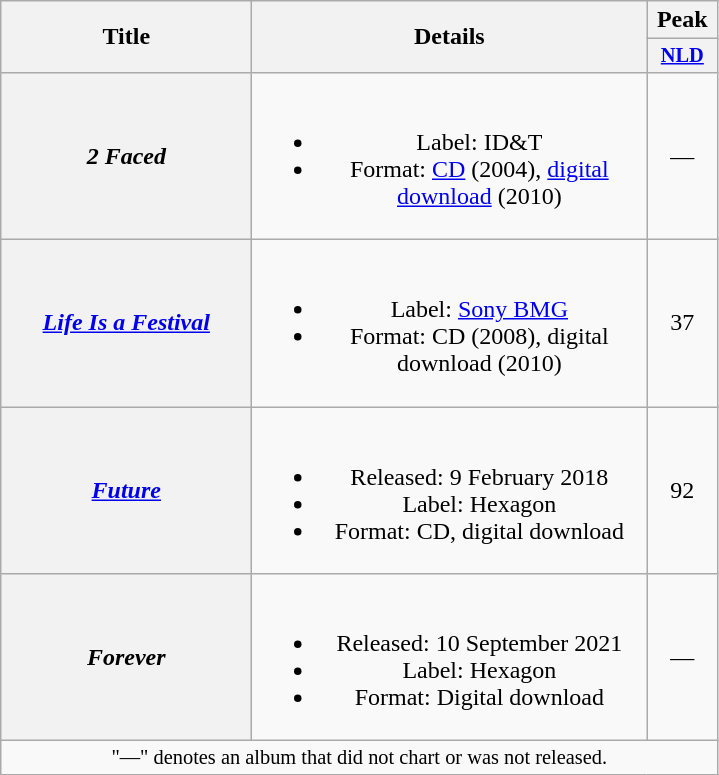<table class="wikitable plainrowheaders" style="text-align:center;">
<tr>
<th scope="col" rowspan="2" style="width:10em;">Title</th>
<th scope="col" rowspan="2" style="width:16em;">Details</th>
<th>Peak</th>
</tr>
<tr>
<th scope="col" style="width:3em;font-size:85%;"><a href='#'>NLD</a><br></th>
</tr>
<tr>
<th scope="row"><em>2 Faced</em></th>
<td><br><ul><li>Label: ID&T</li><li>Format: <a href='#'>CD</a> (2004), <a href='#'>digital download</a> (2010)</li></ul></td>
<td>—</td>
</tr>
<tr>
<th scope="row"><em><a href='#'>Life Is a Festival</a></em></th>
<td><br><ul><li>Label: <a href='#'>Sony BMG</a></li><li>Format: CD (2008), digital download (2010)</li></ul></td>
<td>37</td>
</tr>
<tr>
<th scope="row"><em><a href='#'>Future</a></em></th>
<td><br><ul><li>Released: 9 February 2018</li><li>Label: Hexagon</li><li>Format: CD, digital download</li></ul></td>
<td>92</td>
</tr>
<tr>
<th scope="row"><em>Forever</em></th>
<td><br><ul><li>Released: 10 September 2021</li><li>Label: Hexagon</li><li>Format: Digital download</li></ul></td>
<td>—</td>
</tr>
<tr>
<td colspan="4" style="font-size:85%">"—" denotes an album that did not chart or was not released.</td>
</tr>
</table>
